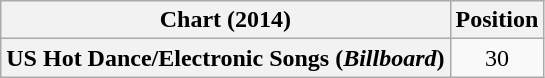<table class="wikitable plainrowheaders" style="text-align:center">
<tr>
<th>Chart (2014)</th>
<th>Position</th>
</tr>
<tr>
<th scope=row>US Hot Dance/Electronic Songs (<em>Billboard</em>)</th>
<td style="text-align:center;">30</td>
</tr>
</table>
